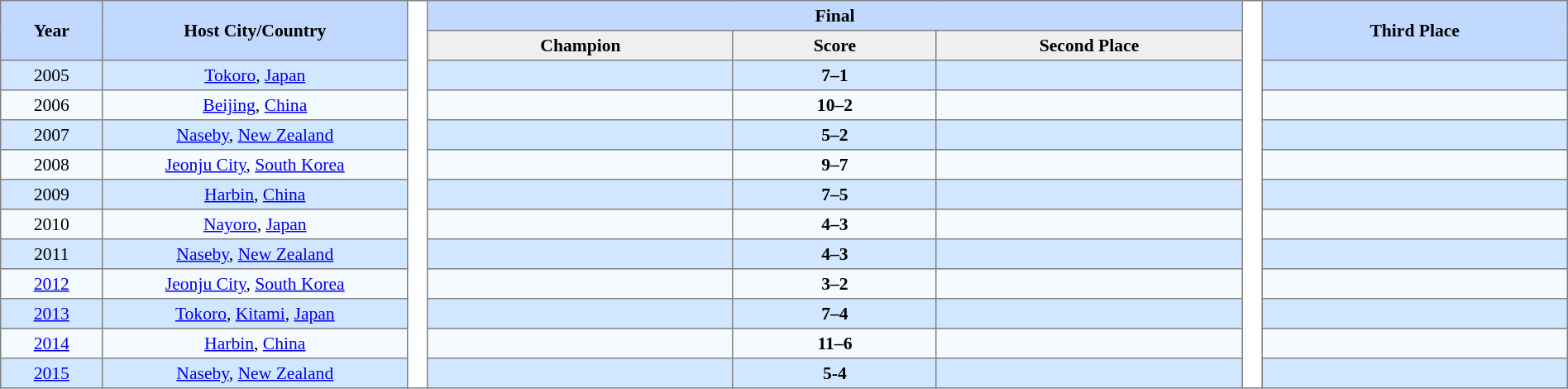<table border=1 style="border-collapse:collapse; font-size:90%;" cellpadding=3 cellspacing=0 width=100%>
<tr bgcolor=#C1D8FF>
<th rowspan=2 width=5%>Year</th>
<th rowspan=2 width=15%>Host City/Country</th>
<th width=1% rowspan=100 bgcolor=ffffff></th>
<th colspan=3>Final</th>
<th width=1% rowspan=100 bgcolor=ffffff></th>
<th rowspan=2 width=15%>Third Place</th>
</tr>
<tr bgcolor=#EFEFEF>
<th width=15%>Champion</th>
<th width=10%>Score</th>
<th width=15%>Second Place</th>
</tr>
<tr align=center bgcolor=#D0E7FF>
<td>2005</td>
<td><a href='#'>Tokoro</a>, <a href='#'>Japan</a></td>
<td><strong></strong></td>
<td><strong>7–1</strong></td>
<td></td>
<td></td>
</tr>
<tr align=center bgcolor=#F5FAFF>
<td>2006</td>
<td><a href='#'>Beijing</a>, <a href='#'>China</a></td>
<td><strong></strong></td>
<td><strong>10–2</strong></td>
<td></td>
<td></td>
</tr>
<tr align=center bgcolor=#D0E7FF>
<td>2007</td>
<td><a href='#'>Naseby</a>, <a href='#'>New Zealand</a></td>
<td><strong></strong></td>
<td><strong>5–2</strong></td>
<td></td>
<td></td>
</tr>
<tr align=center bgcolor=#F5FAFF>
<td>2008</td>
<td><a href='#'>Jeonju City</a>, <a href='#'>South Korea</a></td>
<td><strong></strong></td>
<td><strong>9–7</strong></td>
<td></td>
<td></td>
</tr>
<tr align=center bgcolor=#D0E7FF>
<td>2009</td>
<td><a href='#'>Harbin</a>, <a href='#'>China</a></td>
<td><strong></strong></td>
<td><strong>7–5</strong></td>
<td></td>
<td></td>
</tr>
<tr align=center bgcolor=#F5FAFF>
<td>2010</td>
<td><a href='#'>Nayoro</a>, <a href='#'>Japan</a></td>
<td><strong></strong></td>
<td><strong>4–3</strong></td>
<td></td>
<td></td>
</tr>
<tr align=center bgcolor=#D0E7FF>
<td>2011</td>
<td><a href='#'>Naseby</a>, <a href='#'>New Zealand</a></td>
<td><strong></strong></td>
<td><strong>4–3</strong></td>
<td></td>
<td></td>
</tr>
<tr align=center bgcolor=#F5FAFF>
<td><a href='#'>2012</a></td>
<td><a href='#'>Jeonju City</a>, <a href='#'>South Korea</a></td>
<td><strong></strong></td>
<td><strong>3–2</strong></td>
<td></td>
<td></td>
</tr>
<tr align=center bgcolor=#D0E7FF>
<td><a href='#'>2013</a></td>
<td><a href='#'>Tokoro</a>, <a href='#'>Kitami</a>, <a href='#'>Japan</a></td>
<td><strong></strong></td>
<td><strong>7–4</strong></td>
<td></td>
<td></td>
</tr>
<tr align=center bgcolor=#F5FAFF>
<td><a href='#'>2014</a></td>
<td><a href='#'>Harbin</a>, <a href='#'>China</a></td>
<td><strong></strong></td>
<td><strong>11–6</strong></td>
<td></td>
<td></td>
</tr>
<tr align=center bgcolor=#D0E7FF>
<td><a href='#'>2015</a></td>
<td><a href='#'>Naseby</a>, <a href='#'>New Zealand</a></td>
<td><strong></strong></td>
<td><strong>5-4</strong></td>
<td></td>
<td></td>
</tr>
</table>
